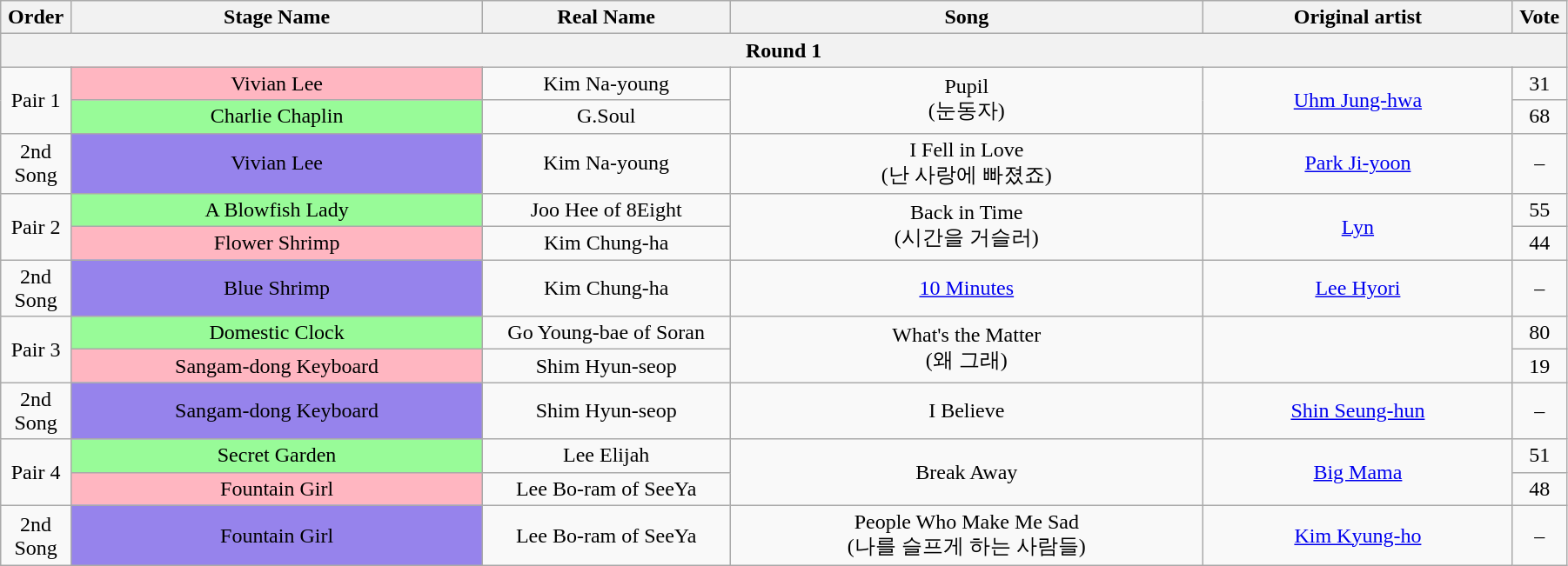<table class="wikitable" style="text-align:center; width:95%;">
<tr>
<th style="width:1%;">Order</th>
<th style="width:20%;">Stage Name</th>
<th style="width:12%;">Real Name</th>
<th style="width:23%;">Song</th>
<th style="width:15%;">Original artist</th>
<th style="width:1%;">Vote</th>
</tr>
<tr>
<th colspan=6>Round 1</th>
</tr>
<tr>
<td rowspan=2>Pair 1</td>
<td bgcolor="lightpink">Vivian Lee</td>
<td>Kim Na-young</td>
<td rowspan=2>Pupil<br>(눈동자)</td>
<td rowspan=2><a href='#'>Uhm Jung-hwa</a></td>
<td>31</td>
</tr>
<tr>
<td bgcolor="palegreen">Charlie Chaplin</td>
<td>G.Soul</td>
<td>68</td>
</tr>
<tr>
<td>2nd Song</td>
<td bgcolor="#9683EC">Vivian Lee</td>
<td>Kim Na-young</td>
<td>I Fell in Love<br>(난 사랑에 빠졌죠)</td>
<td><a href='#'>Park Ji-yoon</a></td>
<td>–</td>
</tr>
<tr>
<td rowspan=2>Pair 2</td>
<td bgcolor="palegreen">A Blowfish Lady</td>
<td>Joo Hee of 8Eight</td>
<td rowspan=2>Back in Time<br>(시간을 거슬러)</td>
<td rowspan=2><a href='#'>Lyn</a></td>
<td>55</td>
</tr>
<tr>
<td bgcolor="lightpink">Flower Shrimp</td>
<td>Kim Chung-ha</td>
<td>44</td>
</tr>
<tr>
<td>2nd Song</td>
<td bgcolor="#9683EC">Blue Shrimp</td>
<td>Kim Chung-ha</td>
<td><a href='#'>10 Minutes</a></td>
<td><a href='#'>Lee Hyori</a></td>
<td>–</td>
</tr>
<tr>
<td rowspan=2>Pair 3</td>
<td bgcolor="palegreen">Domestic Clock</td>
<td>Go Young-bae of Soran</td>
<td rowspan=2>What's the Matter<br>(왜 그래)</td>
<td rowspan=2></td>
<td>80</td>
</tr>
<tr>
<td bgcolor="lightpink">Sangam-dong Keyboard</td>
<td>Shim Hyun-seop</td>
<td>19</td>
</tr>
<tr>
<td>2nd Song</td>
<td bgcolor="#9683EC">Sangam-dong Keyboard</td>
<td>Shim Hyun-seop</td>
<td>I Believe</td>
<td><a href='#'>Shin Seung-hun</a></td>
<td>–</td>
</tr>
<tr>
<td rowspan=2>Pair 4</td>
<td bgcolor="palegreen">Secret Garden</td>
<td>Lee Elijah</td>
<td rowspan=2>Break Away</td>
<td rowspan=2><a href='#'>Big Mama</a></td>
<td>51</td>
</tr>
<tr>
<td bgcolor="lightpink">Fountain Girl</td>
<td>Lee Bo-ram of SeeYa</td>
<td>48</td>
</tr>
<tr>
<td>2nd Song</td>
<td bgcolor="#9683EC">Fountain Girl</td>
<td>Lee Bo-ram of SeeYa</td>
<td>People Who Make Me Sad<br>(나를 슬프게 하는 사람들)</td>
<td><a href='#'>Kim Kyung-ho</a></td>
<td>–</td>
</tr>
</table>
